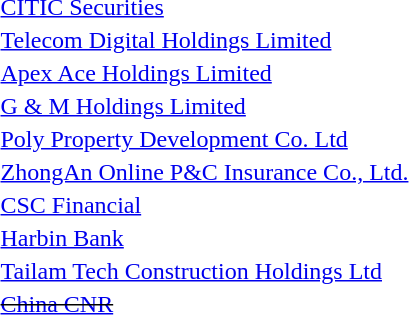<table>
<tr>
<td> <a href='#'>CITIC Securities</a></td>
</tr>
<tr>
<td> <a href='#'>Telecom Digital Holdings Limited</a></td>
</tr>
<tr>
<td> <a href='#'>Apex Ace Holdings Limited</a></td>
</tr>
<tr>
<td> <a href='#'>G & M Holdings Limited</a></td>
</tr>
<tr>
<td> <a href='#'>Poly Property Development Co. Ltd</a></td>
</tr>
<tr>
<td> <a href='#'>ZhongAn Online P&C Insurance Co., Ltd.</a></td>
</tr>
<tr>
<td> <a href='#'>CSC Financial</a></td>
</tr>
<tr>
<td> <a href='#'>Harbin Bank</a></td>
</tr>
<tr>
<td> <a href='#'>Tailam Tech Construction Holdings Ltd</a></td>
</tr>
<tr>
<td> <s><a href='#'>China CNR</a></s></td>
</tr>
</table>
